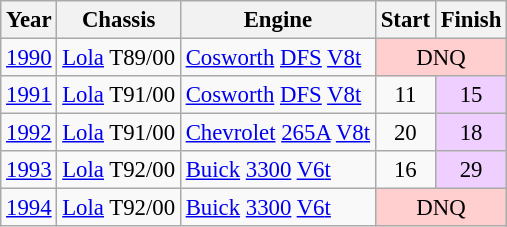<table class="wikitable" style="font-size: 95%;">
<tr>
<th>Year</th>
<th>Chassis</th>
<th>Engine</th>
<th>Start</th>
<th>Finish</th>
</tr>
<tr>
<td><a href='#'>1990</a></td>
<td><a href='#'>Lola</a> T89/00</td>
<td><a href='#'>Cosworth</a> <a href='#'>DFS</a> <a href='#'>V8</a><a href='#'>t</a></td>
<td colspan=2 align=center style="background:#FFCFCF;">DNQ</td>
</tr>
<tr>
<td><a href='#'>1991</a></td>
<td><a href='#'>Lola</a> T91/00</td>
<td><a href='#'>Cosworth</a> <a href='#'>DFS</a> <a href='#'>V8</a><a href='#'>t</a></td>
<td align=center>11</td>
<td align=center style="background:#EFCFFF;">15</td>
</tr>
<tr>
<td><a href='#'>1992</a></td>
<td><a href='#'>Lola</a> T91/00</td>
<td><a href='#'>Chevrolet</a> <a href='#'>265A</a> <a href='#'>V8</a><a href='#'>t</a></td>
<td align=center>20</td>
<td align=center style="background:#EFCFFF;">18</td>
</tr>
<tr>
<td><a href='#'>1993</a></td>
<td><a href='#'>Lola</a> T92/00</td>
<td><a href='#'>Buick</a> <a href='#'>3300</a> <a href='#'>V6</a><a href='#'>t</a></td>
<td align=center>16</td>
<td align=center style="background:#EFCFFF;">29</td>
</tr>
<tr>
<td><a href='#'>1994</a></td>
<td><a href='#'>Lola</a> T92/00</td>
<td><a href='#'>Buick</a> <a href='#'>3300</a> <a href='#'>V6</a><a href='#'>t</a></td>
<td colspan=2 align=center style="background:#FFCFCF;">DNQ</td>
</tr>
</table>
